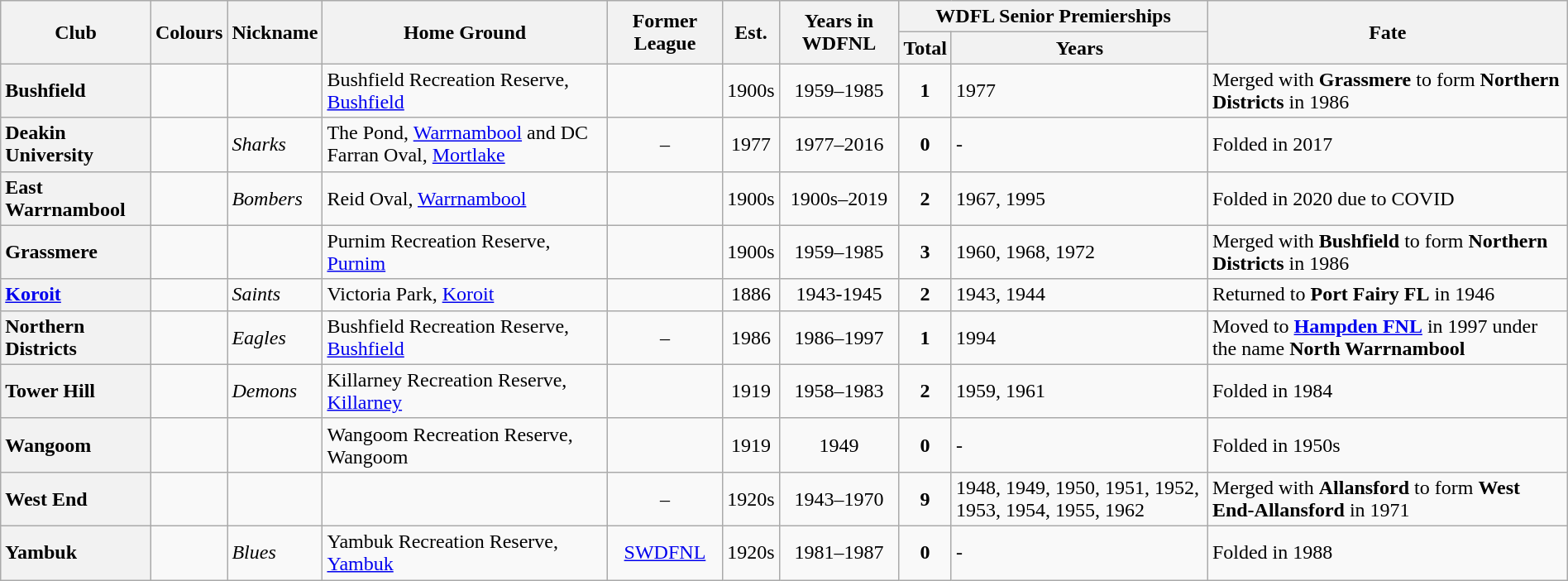<table class="wikitable sortable"  style="width:100%">
<tr>
<th rowspan="2">Club</th>
<th rowspan="2">Colours</th>
<th rowspan="2">Nickname</th>
<th rowspan="2">Home Ground</th>
<th rowspan="2">Former League</th>
<th rowspan="2">Est.</th>
<th rowspan="2">Years in WDFNL</th>
<th colspan="2">WDFL Senior Premierships</th>
<th rowspan="2">Fate</th>
</tr>
<tr>
<th>Total</th>
<th>Years</th>
</tr>
<tr>
<th style="text-align:left">Bushfield</th>
<td></td>
<td></td>
<td>Bushfield Recreation Reserve, <a href='#'>Bushfield</a></td>
<td style="text-align:center;"></td>
<td style="text-align:center;">1900s</td>
<td style="text-align:center;">1959–1985</td>
<td style="text-align:center;"><strong>1</strong></td>
<td>1977</td>
<td>Merged with <strong>Grassmere</strong> to form <strong>Northern Districts</strong> in 1986</td>
</tr>
<tr>
<th style="text-align:left">Deakin University </th>
<td></td>
<td><em>Sharks</em></td>
<td>The Pond, <a href='#'>Warrnambool</a> and DC Farran Oval, <a href='#'>Mortlake</a></td>
<td style="text-align:center;">–</td>
<td style="text-align:center;">1977</td>
<td style="text-align:center;">1977–2016</td>
<td style="text-align:center;"><strong>0</strong></td>
<td>-</td>
<td>Folded in 2017</td>
</tr>
<tr>
<th style="text-align:left">East Warrnambool</th>
<td></td>
<td><em>Bombers</em></td>
<td>Reid Oval, <a href='#'>Warrnambool</a></td>
<td style="text-align:center;"></td>
<td style="text-align:center;">1900s</td>
<td style="text-align:center;">1900s–2019</td>
<td style="text-align:center;"><strong>2</strong></td>
<td>1967, 1995</td>
<td>Folded in 2020 due to COVID</td>
</tr>
<tr>
<th style="text-align:left">Grassmere</th>
<td></td>
<td></td>
<td>Purnim Recreation Reserve, <a href='#'>Purnim</a></td>
<td style="text-align:center;"></td>
<td style="text-align:center;">1900s</td>
<td style="text-align:center;">1959–1985</td>
<td style="text-align:center;"><strong>3</strong></td>
<td>1960, 1968, 1972</td>
<td>Merged with <strong>Bushfield</strong> to form <strong>Northern Districts</strong> in 1986</td>
</tr>
<tr>
<th style="text-align:left"><a href='#'>Koroit</a></th>
<td></td>
<td><em>Saints</em></td>
<td>Victoria Park, <a href='#'>Koroit</a></td>
<td style="text-align:center;"></td>
<td style="text-align:center;">1886</td>
<td style="text-align:center;">1943-1945</td>
<td style="text-align:center;"><strong>2</strong></td>
<td>1943, 1944</td>
<td>Returned to <strong>Port Fairy FL</strong> in 1946</td>
</tr>
<tr>
<th style="text-align:left">Northern Districts</th>
<td></td>
<td><em>Eagles</em></td>
<td>Bushfield Recreation Reserve, <a href='#'>Bushfield</a></td>
<td style="text-align:center;">–</td>
<td style="text-align:center;">1986</td>
<td style="text-align:center;">1986–1997</td>
<td style="text-align:center;"><strong>1</strong></td>
<td>1994</td>
<td>Moved to <a href='#'><strong>Hampden FNL</strong></a> in 1997 under the name <strong>North Warrnambool</strong></td>
</tr>
<tr>
<th style="text-align:left">Tower Hill</th>
<td></td>
<td><em>Demons</em></td>
<td>Killarney Recreation Reserve, <a href='#'>Killarney</a></td>
<td style="text-align:center;"></td>
<td style="text-align:center;">1919</td>
<td style="text-align:center;">1958–1983</td>
<td style="text-align:center;"><strong>2</strong></td>
<td>1959, 1961</td>
<td>Folded in 1984</td>
</tr>
<tr>
<th style="text-align:left">Wangoom</th>
<td></td>
<td></td>
<td>Wangoom Recreation Reserve, Wangoom</td>
<td style="text-align:center;"></td>
<td style="text-align:center;">1919</td>
<td style="text-align:center;">1949</td>
<td style="text-align:center;"><strong>0</strong></td>
<td>-</td>
<td>Folded in 1950s</td>
</tr>
<tr>
<th style="text-align:left">West End</th>
<td></td>
<td></td>
<td></td>
<td style="text-align:center;">–</td>
<td style="text-align:center;">1920s</td>
<td style="text-align:center;">1943–1970</td>
<td style="text-align:center;"><strong>9</strong></td>
<td>1948, 1949, 1950, 1951, 1952, 1953, 1954, 1955, 1962</td>
<td>Merged with <strong>Allansford</strong> to form <strong>West End-Allansford</strong> in 1971</td>
</tr>
<tr>
<th style="text-align:left">Yambuk</th>
<td></td>
<td><em>Blues</em></td>
<td>Yambuk Recreation Reserve, <a href='#'>Yambuk</a></td>
<td style="text-align:center;"><a href='#'>SWDFNL</a></td>
<td style="text-align:center;">1920s</td>
<td style="text-align:center;">1981–1987</td>
<td style="text-align:center;"><strong>0</strong></td>
<td>-</td>
<td>Folded in 1988</td>
</tr>
</table>
